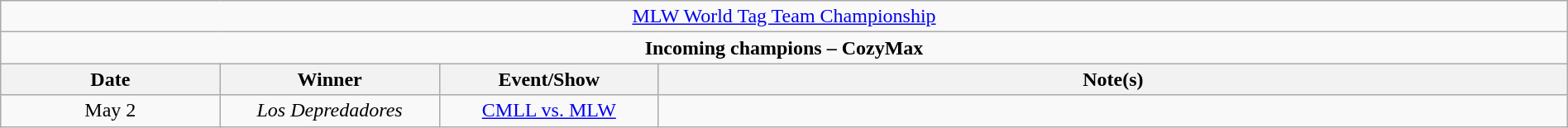<table class="wikitable" style="text-align:center; width:100%;">
<tr>
<td colspan="4" style="text-align: center;"><a href='#'>MLW World Tag Team Championship</a></td>
</tr>
<tr>
<td colspan="4" style="text-align: center;"><strong>Incoming champions – CozyMax </strong></td>
</tr>
<tr>
<th width=14%>Date</th>
<th width=14%>Winner</th>
<th width=14%>Event/Show</th>
<th width=58%>Note(s)</th>
</tr>
<tr>
<td>May 2</td>
<td><em>Los Depredadores</em><br></td>
<td><a href='#'>CMLL vs. MLW</a></td>
<td></td>
</tr>
</table>
